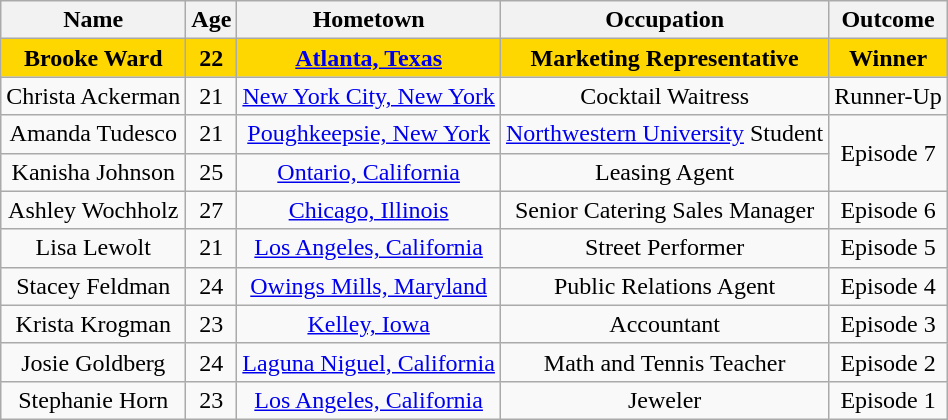<table class="wikitable sortable" style="text-align:center; ">
<tr>
<th>Name</th>
<th>Age</th>
<th>Hometown</th>
<th>Occupation</th>
<th>Outcome</th>
</tr>
<tr bgcolor="gold" |>
<td><strong>Brooke Ward</strong></td>
<td><strong>22</strong></td>
<td><strong><a href='#'>Atlanta, Texas</a></strong></td>
<td><strong>Marketing Representative</strong></td>
<td><strong>Winner</strong></td>
</tr>
<tr>
<td>Christa Ackerman</td>
<td>21</td>
<td><a href='#'>New York City, New York</a></td>
<td>Cocktail Waitress</td>
<td>Runner-Up</td>
</tr>
<tr>
<td>Amanda Tudesco</td>
<td>21</td>
<td><a href='#'>Poughkeepsie, New York</a></td>
<td><a href='#'>Northwestern University</a> Student</td>
<td rowspan="2">Episode 7</td>
</tr>
<tr>
<td>Kanisha Johnson</td>
<td>25</td>
<td><a href='#'>Ontario, California</a></td>
<td>Leasing Agent</td>
</tr>
<tr>
<td>Ashley Wochholz</td>
<td>27</td>
<td><a href='#'>Chicago, Illinois</a></td>
<td>Senior Catering Sales Manager</td>
<td>Episode 6</td>
</tr>
<tr>
<td>Lisa Lewolt</td>
<td>21</td>
<td><a href='#'>Los Angeles, California</a></td>
<td>Street Performer</td>
<td>Episode 5</td>
</tr>
<tr>
<td>Stacey Feldman</td>
<td>24</td>
<td><a href='#'>Owings Mills, Maryland</a></td>
<td>Public Relations Agent</td>
<td>Episode 4</td>
</tr>
<tr>
<td>Krista Krogman</td>
<td>23</td>
<td><a href='#'>Kelley, Iowa</a></td>
<td>Accountant</td>
<td>Episode 3</td>
</tr>
<tr>
<td>Josie Goldberg</td>
<td>24</td>
<td><a href='#'>Laguna Niguel, California</a></td>
<td>Math and Tennis Teacher</td>
<td>Episode 2</td>
</tr>
<tr>
<td>Stephanie Horn</td>
<td>23</td>
<td><a href='#'>Los Angeles, California</a></td>
<td>Jeweler</td>
<td>Episode 1</td>
</tr>
</table>
